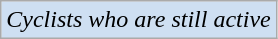<table class= "wikitable" align= "center">
<tr>
<td style= "background:#CEDFF2;"><em>Cyclists who are still active</em></td>
</tr>
</table>
